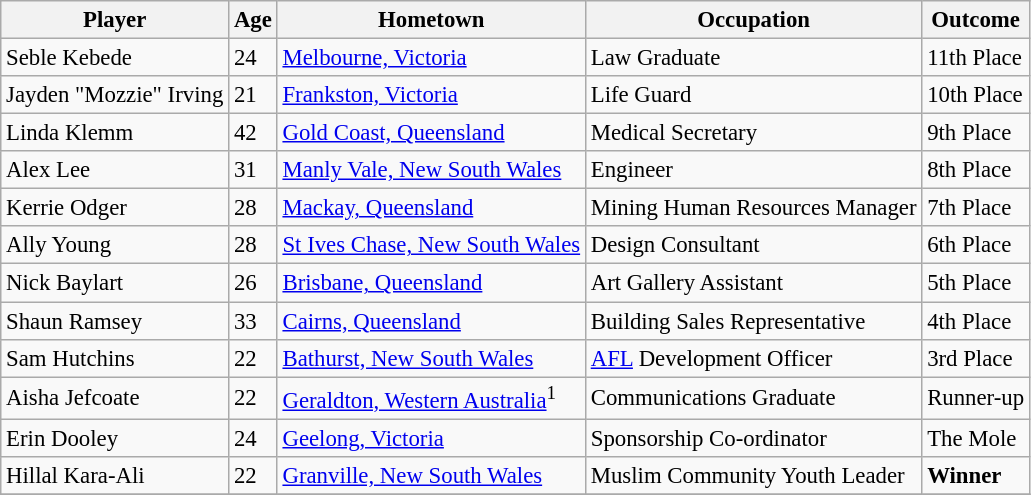<table class="wikitable" style="font-size: 95%;">
<tr>
<th>Player</th>
<th>Age</th>
<th>Hometown</th>
<th>Occupation</th>
<th>Outcome</th>
</tr>
<tr>
<td>Seble Kebede</td>
<td>24</td>
<td><a href='#'>Melbourne, Victoria</a></td>
<td>Law Graduate</td>
<td>11th Place</td>
</tr>
<tr>
<td>Jayden "Mozzie" Irving</td>
<td>21</td>
<td><a href='#'>Frankston, Victoria</a></td>
<td>Life Guard</td>
<td>10th Place</td>
</tr>
<tr>
<td>Linda Klemm</td>
<td>42</td>
<td><a href='#'>Gold Coast, Queensland</a></td>
<td>Medical Secretary</td>
<td>9th Place</td>
</tr>
<tr>
<td>Alex Lee</td>
<td>31</td>
<td><a href='#'>Manly Vale, New South Wales</a></td>
<td>Engineer</td>
<td>8th Place</td>
</tr>
<tr>
<td>Kerrie Odger</td>
<td>28</td>
<td><a href='#'>Mackay, Queensland</a></td>
<td>Mining Human Resources Manager</td>
<td>7th Place</td>
</tr>
<tr>
<td>Ally Young</td>
<td>28</td>
<td><a href='#'>St Ives Chase, New South Wales</a></td>
<td>Design Consultant</td>
<td>6th Place</td>
</tr>
<tr>
<td>Nick Baylart</td>
<td>26</td>
<td><a href='#'>Brisbane, Queensland</a></td>
<td>Art Gallery Assistant</td>
<td>5th Place</td>
</tr>
<tr>
<td>Shaun Ramsey</td>
<td>33</td>
<td><a href='#'>Cairns, Queensland</a></td>
<td>Building Sales Representative</td>
<td>4th Place</td>
</tr>
<tr>
<td>Sam Hutchins</td>
<td>22</td>
<td><a href='#'>Bathurst, New South Wales</a></td>
<td><a href='#'>AFL</a> Development Officer</td>
<td>3rd Place</td>
</tr>
<tr>
<td>Aisha Jefcoate</td>
<td>22</td>
<td><a href='#'>Geraldton, Western Australia</a><sup>1</sup></td>
<td>Communications Graduate</td>
<td>Runner-up</td>
</tr>
<tr>
<td>Erin Dooley</td>
<td>24</td>
<td><a href='#'>Geelong, Victoria</a></td>
<td>Sponsorship Co-ordinator</td>
<td>The Mole</td>
</tr>
<tr>
<td>Hillal Kara-Ali</td>
<td>22</td>
<td><a href='#'>Granville, New South Wales</a></td>
<td>Muslim Community Youth Leader</td>
<td><strong>Winner</strong></td>
</tr>
<tr>
</tr>
</table>
